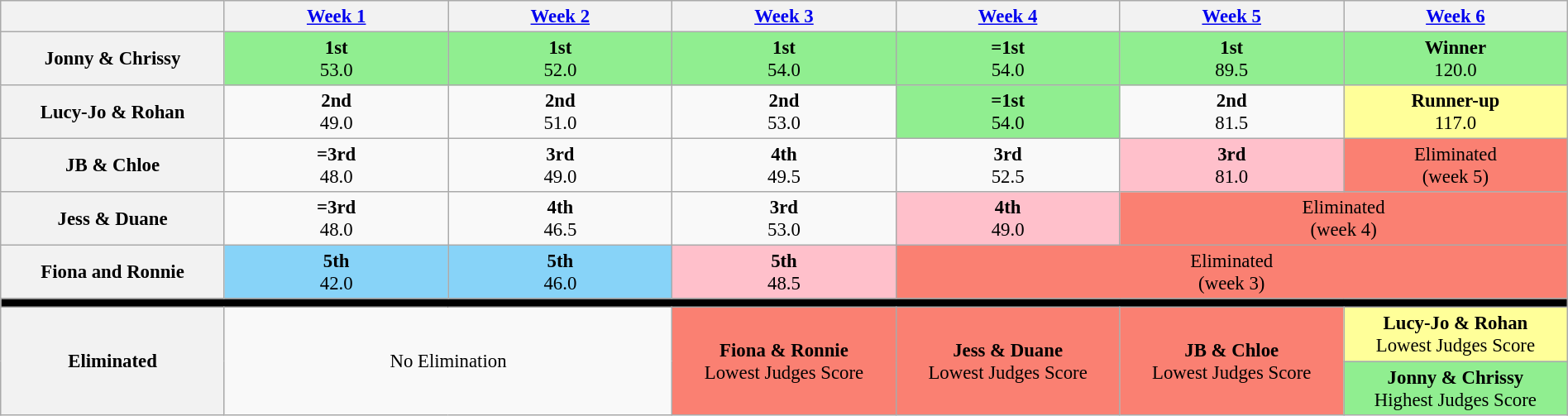<table class="wikitable" style="text-align:center; font-size:95%; width:100%;">
<tr>
<th style="width:7%"></th>
<th style="width:7%"><a href='#'>Week 1</a></th>
<th style="width:7%"><a href='#'>Week 2</a></th>
<th style="width:7%"><a href='#'>Week 3</a></th>
<th style="width:7%"><a href='#'>Week 4</a></th>
<th style="width:7%"><a href='#'>Week 5</a></th>
<th style="width:7%"><a href='#'>Week 6</a></th>
</tr>
<tr>
<th>Jonny & Chrissy</th>
<td bgcolor=lightgreen><strong>1st</strong><br>53.0</td>
<td bgcolor=lightgreen><strong>1st</strong><br>52.0</td>
<td bgcolor=lightgreen><strong>1st</strong><br>54.0</td>
<td bgcolor=lightgreen><strong>=1st</strong><br>54.0</td>
<td bgcolor=lightgreen><strong>1st</strong><br>89.5</td>
<td bgcolor=lightgreen><strong>Winner</strong><br>120.0</td>
</tr>
<tr>
<th>Lucy-Jo & Rohan</th>
<td><strong>2nd</strong><br>49.0</td>
<td><strong>2nd</strong><br>51.0</td>
<td><strong>2nd</strong><br>53.0</td>
<td style="background:lightgreen;"><strong>=1st</strong><br>54.0</td>
<td><strong>2nd</strong><br>81.5</td>
<td style="background:#FF9;"><strong>Runner-up</strong><br>117.0</td>
</tr>
<tr>
<th>JB & Chloe</th>
<td><strong>=3rd</strong><br>48.0</td>
<td><strong>3rd</strong><br>49.0</td>
<td><strong>4th</strong><br>49.5</td>
<td><strong>3rd</strong><br>52.5</td>
<td style="background:pink;"><strong>3rd</strong><br>81.0</td>
<td colspan="1" style="background:salmon;">Eliminated<br>(week 5)</td>
</tr>
<tr>
<th>Jess & Duane</th>
<td><strong>=3rd</strong><br>48.0</td>
<td><strong>4th</strong><br>46.5</td>
<td><strong>3rd</strong><br>53.0</td>
<td style="background:pink;"><strong>4th</strong><br>49.0</td>
<td colspan="2" style="background:salmon;">Eliminated<br>(week 4)</td>
</tr>
<tr>
<th>Fiona and Ronnie</th>
<td style="background:#87D3F8;"><strong>5th</strong><br>42.0</td>
<td style="background:#87D3F8;"><strong>5th</strong><br>46.0</td>
<td style="background:pink;"><strong>5th</strong><br>48.5</td>
<td colspan="3" style="background:salmon;">Eliminated<br>(week 3)</td>
</tr>
<tr>
<td style="background:#000;" colspan="7"></td>
</tr>
<tr>
<th rowspan=2>Eliminated</th>
<td rowspan="2" colspan="2">No Elimination</td>
<td bgcolor=salmon rowspan=2><strong>Fiona & Ronnie</strong><br>Lowest Judges Score</td>
<td bgcolor=salmon rowspan=2><strong>Jess & Duane</strong><br>Lowest Judges Score</td>
<td bgcolor=salmon rowspan=2><strong>JB & Chloe </strong><br>Lowest Judges Score</td>
<td style="background:#FF9"><strong>Lucy-Jo & Rohan</strong><br>Lowest Judges Score</td>
</tr>
<tr>
<td style="background:lightgreen"><strong>Jonny & Chrissy</strong><br>Highest Judges Score</td>
</tr>
</table>
